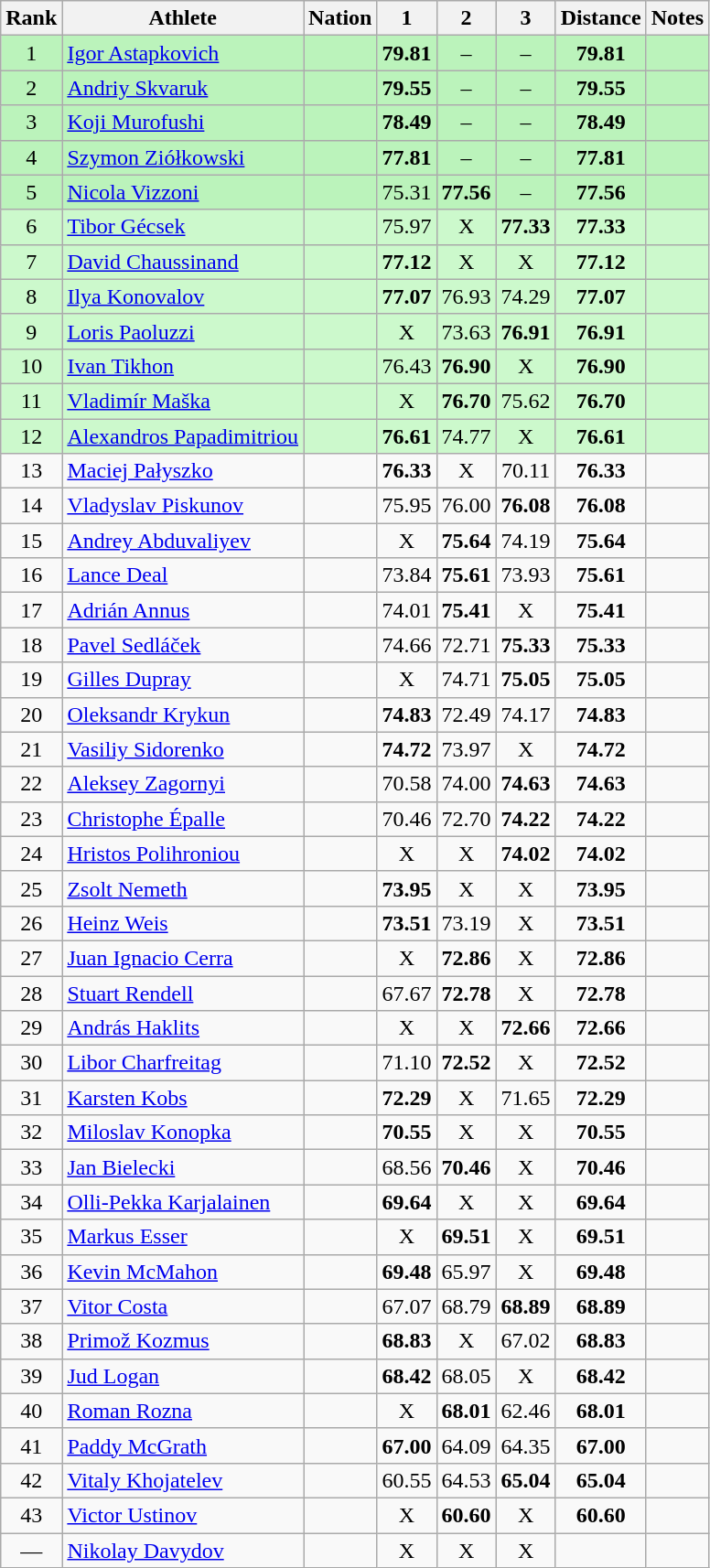<table class="wikitable sortable" style=" text-align:center">
<tr>
<th>Rank</th>
<th>Athlete</th>
<th>Nation</th>
<th>1</th>
<th>2</th>
<th>3</th>
<th>Distance</th>
<th>Notes</th>
</tr>
<tr style="background:#bbf3bb;">
<td>1</td>
<td align=left><a href='#'>Igor Astapkovich</a></td>
<td align=left></td>
<td><strong>79.81</strong></td>
<td data-sort-value=77.50>–</td>
<td data-sort-value=77.50>–</td>
<td><strong>79.81</strong></td>
<td></td>
</tr>
<tr style="background:#bbf3bb;">
<td>2</td>
<td align=left><a href='#'>Andriy Skvaruk</a></td>
<td align=left></td>
<td><strong>79.55</strong></td>
<td data-sort-value=77.50>–</td>
<td data-sort-value=77.50>–</td>
<td><strong>79.55</strong></td>
<td></td>
</tr>
<tr style="background:#bbf3bb;">
<td>3</td>
<td align=left><a href='#'>Koji Murofushi</a></td>
<td align=left></td>
<td><strong>78.49</strong></td>
<td data-sort-value=77.50>–</td>
<td data-sort-value=77.50>–</td>
<td><strong>78.49</strong></td>
<td></td>
</tr>
<tr style="background:#bbf3bb;">
<td>4</td>
<td align=left><a href='#'>Szymon Ziółkowski</a></td>
<td align=left></td>
<td><strong>77.81</strong></td>
<td data-sort-value=77.50>–</td>
<td data-sort-value=77.50>–</td>
<td><strong>77.81</strong></td>
<td></td>
</tr>
<tr style="background:#bbf3bb;">
<td>5</td>
<td align=left><a href='#'>Nicola Vizzoni</a></td>
<td align=left></td>
<td>75.31</td>
<td><strong>77.56</strong></td>
<td data-sort-value=77.50>–</td>
<td><strong>77.56</strong></td>
<td></td>
</tr>
<tr style="background:#ccf9cc;">
<td>6</td>
<td align=left><a href='#'>Tibor Gécsek</a></td>
<td align=left></td>
<td>75.97</td>
<td data-sort-value=1.00>X</td>
<td><strong>77.33</strong></td>
<td><strong>77.33</strong></td>
<td></td>
</tr>
<tr style="background:#ccf9cc;">
<td>7</td>
<td align=left><a href='#'>David Chaussinand</a></td>
<td align=left></td>
<td><strong>77.12</strong></td>
<td data-sort-value=1.00>X</td>
<td data-sort-value=1.00>X</td>
<td><strong>77.12</strong></td>
<td></td>
</tr>
<tr style="background:#ccf9cc;">
<td>8</td>
<td align=left><a href='#'>Ilya Konovalov</a></td>
<td align=left></td>
<td><strong>77.07</strong></td>
<td>76.93</td>
<td>74.29</td>
<td><strong>77.07</strong></td>
<td></td>
</tr>
<tr style="background:#ccf9cc;">
<td>9</td>
<td align=left><a href='#'>Loris Paoluzzi</a></td>
<td align=left></td>
<td data-sort-value=1.00>X</td>
<td>73.63</td>
<td><strong>76.91</strong></td>
<td><strong>76.91</strong></td>
<td></td>
</tr>
<tr style="background:#ccf9cc;">
<td>10</td>
<td align=left><a href='#'>Ivan Tikhon</a></td>
<td align=left></td>
<td>76.43</td>
<td><strong>76.90</strong></td>
<td data-sort-value=1.00>X</td>
<td><strong>76.90</strong></td>
<td></td>
</tr>
<tr style="background:#ccf9cc;">
<td>11</td>
<td align=left><a href='#'>Vladimír Maška</a></td>
<td align=left></td>
<td data-sort-value=1.00>X</td>
<td><strong>76.70</strong></td>
<td>75.62</td>
<td><strong>76.70</strong></td>
<td></td>
</tr>
<tr style="background:#ccf9cc;">
<td>12</td>
<td align=left><a href='#'>Alexandros Papadimitriou</a></td>
<td align=left></td>
<td><strong>76.61</strong></td>
<td>74.77</td>
<td data-sort-value=1.00>X</td>
<td><strong>76.61</strong></td>
<td></td>
</tr>
<tr>
<td>13</td>
<td align=left><a href='#'>Maciej Pałyszko</a></td>
<td align=left></td>
<td><strong>76.33</strong></td>
<td data-sort-value=1.00>X</td>
<td>70.11</td>
<td><strong>76.33</strong></td>
<td></td>
</tr>
<tr>
<td>14</td>
<td align=left><a href='#'>Vladyslav Piskunov</a></td>
<td align=left></td>
<td>75.95</td>
<td>76.00</td>
<td><strong>76.08</strong></td>
<td><strong>76.08</strong></td>
<td></td>
</tr>
<tr>
<td>15</td>
<td align=left><a href='#'>Andrey Abduvaliyev</a></td>
<td align=left></td>
<td data-sort-value=1.00>X</td>
<td><strong>75.64</strong></td>
<td>74.19</td>
<td><strong>75.64</strong></td>
<td></td>
</tr>
<tr>
<td>16</td>
<td align=left><a href='#'>Lance Deal</a></td>
<td align=left></td>
<td>73.84</td>
<td><strong>75.61</strong></td>
<td>73.93</td>
<td><strong>75.61</strong></td>
<td></td>
</tr>
<tr>
<td>17</td>
<td align=left><a href='#'>Adrián Annus</a></td>
<td align=left></td>
<td>74.01</td>
<td><strong>75.41</strong></td>
<td data-sort-value=1.00>X</td>
<td><strong>75.41</strong></td>
<td></td>
</tr>
<tr>
<td>18</td>
<td align=left><a href='#'>Pavel Sedláček</a></td>
<td align=left></td>
<td>74.66</td>
<td>72.71</td>
<td><strong>75.33</strong></td>
<td><strong>75.33</strong></td>
<td></td>
</tr>
<tr>
<td>19</td>
<td align=left><a href='#'>Gilles Dupray</a></td>
<td align=left></td>
<td data-sort-value=1.00>X</td>
<td>74.71</td>
<td><strong>75.05</strong></td>
<td><strong>75.05</strong></td>
<td></td>
</tr>
<tr>
<td>20</td>
<td align=left><a href='#'>Oleksandr Krykun</a></td>
<td align=left></td>
<td><strong>74.83</strong></td>
<td>72.49</td>
<td>74.17</td>
<td><strong>74.83</strong></td>
<td></td>
</tr>
<tr>
<td>21</td>
<td align=left><a href='#'>Vasiliy Sidorenko</a></td>
<td align=left></td>
<td><strong>74.72</strong></td>
<td>73.97</td>
<td data-sort-value=1.00>X</td>
<td><strong>74.72</strong></td>
<td></td>
</tr>
<tr>
<td>22</td>
<td align=left><a href='#'>Aleksey Zagornyi</a></td>
<td align=left></td>
<td>70.58</td>
<td>74.00</td>
<td><strong>74.63</strong></td>
<td><strong>74.63</strong></td>
<td></td>
</tr>
<tr>
<td>23</td>
<td align=left><a href='#'>Christophe Épalle</a></td>
<td align=left></td>
<td>70.46</td>
<td>72.70</td>
<td><strong>74.22</strong></td>
<td><strong>74.22</strong></td>
<td></td>
</tr>
<tr>
<td>24</td>
<td align=left><a href='#'>Hristos Polihroniou</a></td>
<td align=left></td>
<td data-sort-value=1.00>X</td>
<td data-sort-value=1.00>X</td>
<td><strong>74.02</strong></td>
<td><strong>74.02</strong></td>
<td></td>
</tr>
<tr>
<td>25</td>
<td align=left><a href='#'>Zsolt Nemeth</a></td>
<td align=left></td>
<td><strong>73.95</strong></td>
<td data-sort-value=1.00>X</td>
<td data-sort-value=1.00>X</td>
<td><strong>73.95</strong></td>
<td></td>
</tr>
<tr>
<td>26</td>
<td align=left><a href='#'>Heinz Weis</a></td>
<td align=left></td>
<td><strong>73.51</strong></td>
<td>73.19</td>
<td data-sort-value=1.00>X</td>
<td><strong>73.51</strong></td>
<td></td>
</tr>
<tr>
<td>27</td>
<td align=left><a href='#'>Juan Ignacio Cerra</a></td>
<td align=left></td>
<td data-sort-value=1.00>X</td>
<td><strong>72.86</strong></td>
<td data-sort-value=1.00>X</td>
<td><strong>72.86</strong></td>
<td></td>
</tr>
<tr>
<td>28</td>
<td align=left><a href='#'>Stuart Rendell</a></td>
<td align=left></td>
<td>67.67</td>
<td><strong>72.78</strong></td>
<td data-sort-value=1.00>X</td>
<td><strong>72.78</strong></td>
<td></td>
</tr>
<tr>
<td>29</td>
<td align=left><a href='#'>András Haklits</a></td>
<td align=left></td>
<td data-sort-value=1.00>X</td>
<td data-sort-value=1.00>X</td>
<td><strong>72.66</strong></td>
<td><strong>72.66</strong></td>
<td></td>
</tr>
<tr>
<td>30</td>
<td align=left><a href='#'>Libor Charfreitag</a></td>
<td align=left></td>
<td>71.10</td>
<td><strong>72.52</strong></td>
<td data-sort-value=1.00>X</td>
<td><strong>72.52</strong></td>
<td></td>
</tr>
<tr>
<td>31</td>
<td align=left><a href='#'>Karsten Kobs</a></td>
<td align=left></td>
<td><strong>72.29</strong></td>
<td data-sort-value=1.00>X</td>
<td>71.65</td>
<td><strong>72.29</strong></td>
<td></td>
</tr>
<tr>
<td>32</td>
<td align=left><a href='#'>Miloslav Konopka</a></td>
<td align=left></td>
<td><strong>70.55</strong></td>
<td data-sort-value=1.00>X</td>
<td data-sort-value=1.00>X</td>
<td><strong>70.55</strong></td>
<td></td>
</tr>
<tr>
<td>33</td>
<td align=left><a href='#'>Jan Bielecki</a></td>
<td align=left></td>
<td>68.56</td>
<td><strong>70.46</strong></td>
<td data-sort-value=1.00>X</td>
<td><strong>70.46</strong></td>
<td></td>
</tr>
<tr>
<td>34</td>
<td align=left><a href='#'>Olli-Pekka Karjalainen</a></td>
<td align=left></td>
<td><strong>69.64</strong></td>
<td data-sort-value=1.00>X</td>
<td data-sort-value=1.00>X</td>
<td><strong>69.64</strong></td>
<td></td>
</tr>
<tr>
<td>35</td>
<td align=left><a href='#'>Markus Esser</a></td>
<td align=left></td>
<td data-sort-value=1.00>X</td>
<td><strong>69.51</strong></td>
<td data-sort-value=1.00>X</td>
<td><strong>69.51</strong></td>
<td></td>
</tr>
<tr>
<td>36</td>
<td align=left><a href='#'>Kevin McMahon</a></td>
<td align=left></td>
<td><strong>69.48</strong></td>
<td>65.97</td>
<td data-sort-value=1.00>X</td>
<td><strong>69.48</strong></td>
<td></td>
</tr>
<tr>
<td>37</td>
<td align=left><a href='#'>Vitor Costa</a></td>
<td align=left></td>
<td>67.07</td>
<td>68.79</td>
<td><strong>68.89</strong></td>
<td><strong>68.89</strong></td>
<td></td>
</tr>
<tr>
<td>38</td>
<td align=left><a href='#'>Primož Kozmus</a></td>
<td align=left></td>
<td><strong>68.83</strong></td>
<td data-sort-value=1.00>X</td>
<td>67.02</td>
<td><strong>68.83</strong></td>
<td></td>
</tr>
<tr>
<td>39</td>
<td align=left><a href='#'>Jud Logan</a></td>
<td align=left></td>
<td><strong>68.42</strong></td>
<td>68.05</td>
<td data-sort-value=1.00>X</td>
<td><strong>68.42</strong></td>
<td></td>
</tr>
<tr>
<td>40</td>
<td align=left><a href='#'>Roman Rozna</a></td>
<td align=left></td>
<td data-sort-value=1.00>X</td>
<td><strong>68.01</strong></td>
<td>62.46</td>
<td><strong>68.01</strong></td>
<td></td>
</tr>
<tr>
<td>41</td>
<td align=left><a href='#'>Paddy McGrath</a></td>
<td align=left></td>
<td><strong>67.00</strong></td>
<td>64.09</td>
<td>64.35</td>
<td><strong>67.00</strong></td>
<td></td>
</tr>
<tr>
<td>42</td>
<td align=left><a href='#'>Vitaly Khojatelev</a></td>
<td align=left></td>
<td>60.55</td>
<td>64.53</td>
<td><strong>65.04</strong></td>
<td><strong>65.04</strong></td>
<td></td>
</tr>
<tr>
<td>43</td>
<td align=left><a href='#'>Victor Ustinov</a></td>
<td align=left></td>
<td data-sort-value=1.00>X</td>
<td><strong>60.60</strong></td>
<td data-sort-value=1.00>X</td>
<td><strong>60.60</strong></td>
<td></td>
</tr>
<tr>
<td data-sort-value=44>—</td>
<td align=left><a href='#'>Nikolay Davydov</a></td>
<td align=left></td>
<td data-sort-value=1.00>X</td>
<td data-sort-value=1.00>X</td>
<td data-sort-value=1.00>X</td>
<td data-sort-value=1.00></td>
<td></td>
</tr>
</table>
